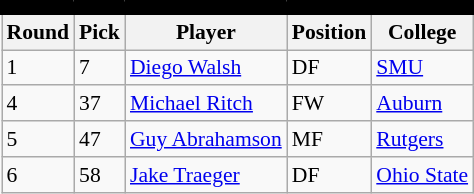<table class="wikitable sortable" style="text-align:center; font-size:90%; text-align:left;">
<tr style="border-spacing: 2px; border: 2px solid black;">
<td colspan="7" bgcolor="#000000" color="#000000" border="#FED000" align="center"><strong></strong></td>
</tr>
<tr>
<th><strong>Round</strong></th>
<th><strong>Pick</strong></th>
<th><strong>Player</strong></th>
<th><strong>Position</strong></th>
<th><strong>College</strong></th>
</tr>
<tr>
<td>1</td>
<td>7</td>
<td> <a href='#'>Diego Walsh</a></td>
<td>DF</td>
<td><a href='#'>SMU</a></td>
</tr>
<tr>
<td>4</td>
<td>37</td>
<td> <a href='#'>Michael Ritch</a></td>
<td>FW</td>
<td><a href='#'>Auburn</a></td>
</tr>
<tr>
<td>5</td>
<td>47</td>
<td> <a href='#'>Guy Abrahamson</a></td>
<td>MF</td>
<td><a href='#'>Rutgers</a></td>
</tr>
<tr>
<td>6</td>
<td>58</td>
<td> <a href='#'>Jake Traeger</a></td>
<td>DF</td>
<td><a href='#'>Ohio State</a></td>
</tr>
</table>
